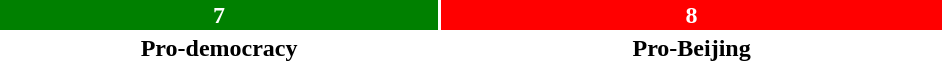<table style="width:50%; text-align:center;">
<tr style="color:white;">
<td style="background:green; width:46.67%;"><strong>7</strong></td>
<td style="background:red; width:53.33%;"><strong>8</strong></td>
</tr>
<tr>
<td><span><strong>Pro-democracy</strong></span></td>
<td><span><strong>Pro-Beijing</strong></span></td>
</tr>
</table>
